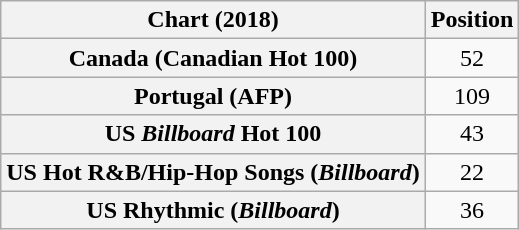<table class="wikitable sortable plainrowheaders" style="text-align:center">
<tr>
<th scope="col">Chart (2018)</th>
<th scope="col">Position</th>
</tr>
<tr>
<th scope="row">Canada (Canadian Hot 100)</th>
<td>52</td>
</tr>
<tr>
<th scope="row">Portugal (AFP)</th>
<td>109</td>
</tr>
<tr>
<th scope="row">US <em>Billboard</em> Hot 100</th>
<td>43</td>
</tr>
<tr>
<th scope="row">US Hot R&B/Hip-Hop Songs (<em>Billboard</em>)</th>
<td>22</td>
</tr>
<tr>
<th scope="row">US Rhythmic (<em>Billboard</em>)</th>
<td>36</td>
</tr>
</table>
